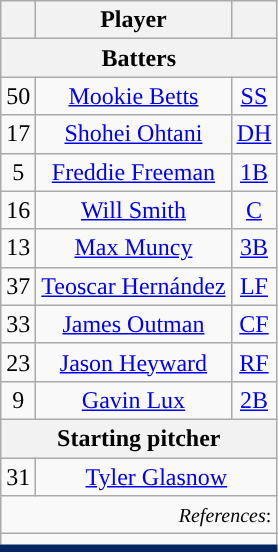<table class="wikitable" style="text-align:center">
<tr>
<th></th>
<th>Player</th>
<th></th>
</tr>
<tr>
<th colspan="3">Batters</th>
</tr>
<tr>
<td>50</td>
<td><a href='#'>Mookie Betts</a></td>
<td><a href='#'>SS</a></td>
</tr>
<tr>
<td>17</td>
<td><a href='#'>Shohei Ohtani</a></td>
<td><a href='#'>DH</a></td>
</tr>
<tr>
<td>5</td>
<td><a href='#'>Freddie Freeman</a></td>
<td><a href='#'>1B</a></td>
</tr>
<tr>
<td>16</td>
<td><a href='#'>Will Smith</a></td>
<td><a href='#'>C</a></td>
</tr>
<tr>
<td>13</td>
<td><a href='#'>Max Muncy</a></td>
<td><a href='#'>3B</a></td>
</tr>
<tr>
<td>37</td>
<td><a href='#'>Teoscar Hernández</a></td>
<td><a href='#'>LF</a></td>
</tr>
<tr>
<td>33</td>
<td><a href='#'>James Outman</a></td>
<td><a href='#'>CF</a></td>
</tr>
<tr>
<td>23</td>
<td><a href='#'>Jason Heyward</a></td>
<td><a href='#'>RF</a></td>
</tr>
<tr>
<td>9</td>
<td><a href='#'>Gavin Lux</a></td>
<td><a href='#'>2B</a></td>
</tr>
<tr>
<th colspan="4">Starting pitcher</th>
</tr>
<tr>
<td>31</td>
<td colspan="2"><a href='#'>Tyler Glasnow</a></td>
</tr>
<tr>
<td style="text-align:right"; colspan="4"><small><em>References</em>:</small></td>
</tr>
<tr>
<td style="border-bottom:#042462 5px solid;" colspan="4"></td>
</tr>
</table>
